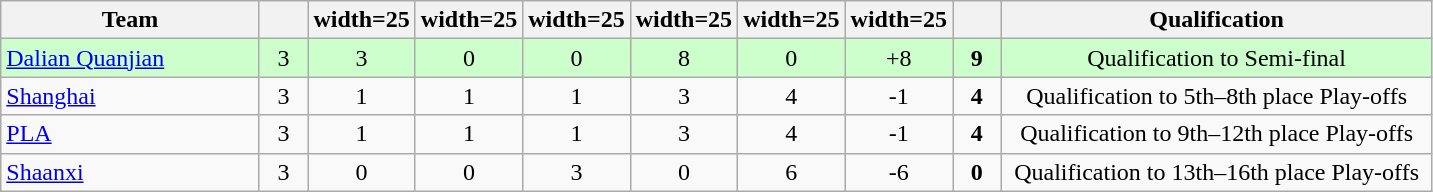<table class="wikitable" style="text-align: center;">
<tr>
<th style="width:165px;">Team</th>
<th width=25></th>
<th>width=25</th>
<th>width=25</th>
<th>width=25</th>
<th>width=25</th>
<th>width=25</th>
<th>width=25</th>
<th width=25></th>
<th width=280>Qualification</th>
</tr>
<tr style="background:#cfc;">
<td align="left"><a href='#'>Dalian Quanjian</a></td>
<td>3</td>
<td>3</td>
<td>0</td>
<td>0</td>
<td>8</td>
<td>0</td>
<td>+8</td>
<td><strong>9</strong></td>
<td>Qualification to Semi-final</td>
</tr>
<tr style=>
<td align="left"><a href='#'>Shanghai</a></td>
<td>3</td>
<td>1</td>
<td>1</td>
<td>1</td>
<td>3</td>
<td>4</td>
<td>-1</td>
<td><strong>4</strong></td>
<td>Qualification to 5th–8th place Play-offs</td>
</tr>
<tr>
<td align="left"><a href='#'>PLA</a></td>
<td>3</td>
<td>1</td>
<td>1</td>
<td>1</td>
<td>3</td>
<td>4</td>
<td>-1</td>
<td><strong>4</strong></td>
<td>Qualification to 9th–12th place Play-offs</td>
</tr>
<tr>
<td align="left"><a href='#'>Shaanxi</a></td>
<td>3</td>
<td>0</td>
<td>0</td>
<td>3</td>
<td>0</td>
<td>6</td>
<td>-6</td>
<td><strong>0</strong></td>
<td>Qualification to 13th–16th place Play-offs</td>
</tr>
</table>
